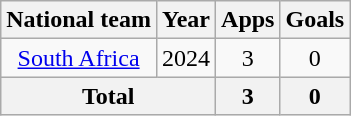<table class="wikitable" style="text-align:center">
<tr>
<th>National team</th>
<th>Year</th>
<th>Apps</th>
<th>Goals</th>
</tr>
<tr>
<td rowspan="1"><a href='#'>South Africa</a></td>
<td>2024</td>
<td>3</td>
<td>0</td>
</tr>
<tr>
<th colspan="2">Total</th>
<th>3</th>
<th>0</th>
</tr>
</table>
